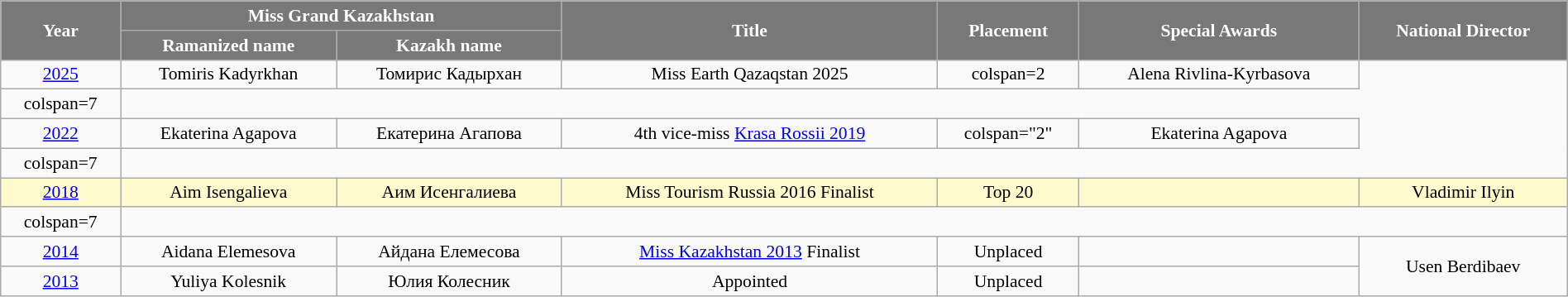<table class="wikitable" style="font-size: 90%; text-align:center; width:100%">
<tr>
<th rowspan=2 style="background-color:#787878;color:#FFFFFF;">Year</th>
<th colspan=2 style="background-color:#787878;color:#FFFFFF;">Miss Grand Kazakhstan</th>
<th rowspan=2 style="background-color:#787878;color:#FFFFFF;">Title</th>
<th rowspan=2 style="background-color:#787878;color:#FFFFFF;">Placement</th>
<th rowspan=2 style="background-color:#787878;color:#FFFFFF;">Special Awards</th>
<th rowspan=2 style="background-color:#787878;color:#FFFFFF;">National Director</th>
</tr>
<tr>
<th style="background-color:#787878;color:#FFFFFF;">Ramanized name</th>
<th style="background-color:#787878;color:#FFFFFF;">Kazakh name</th>
</tr>
<tr>
<td><a href='#'>2025</a></td>
<td>Tomiris Kadyrkhan</td>
<td>Томирис Кадырхан</td>
<td>Miss Earth Qazaqstan 2025</td>
<td>colspan=2 </td>
<td>Alena Rivlina-Kyrbasova</td>
</tr>
<tr>
<td>colspan=7</td>
</tr>
<tr>
<td><a href='#'>2022</a></td>
<td>Ekaterina Agapova</td>
<td>Екатерина Агапова</td>
<td>4th vice-miss <a href='#'>Krasa Rossii 2019</a></td>
<td>colspan="2" </td>
<td>Ekaterina Agapova</td>
</tr>
<tr>
<td>colspan=7</td>
</tr>
<tr bgcolor=#FFFACD>
<td><a href='#'>2018</a></td>
<td>Aim Isengalieva</td>
<td>Аим Исенгалиева</td>
<td>Miss Tourism Russia 2016 Finalist</td>
<td>Top 20</td>
<td></td>
<td>Vladimir Ilyin</td>
</tr>
<tr>
<td>colspan=7</td>
</tr>
<tr>
<td><a href='#'>2014</a></td>
<td>Aidana Elemesova</td>
<td>Айдана Елемесова</td>
<td><a href='#'>Miss Kazakhstan 2013</a> Finalist</td>
<td>Unplaced</td>
<td></td>
<td rowspan=2>Usen Berdibaev</td>
</tr>
<tr>
<td><a href='#'>2013</a></td>
<td>Yuliya Kolesnik</td>
<td>Юлия Колесник</td>
<td>Appointed</td>
<td>Unplaced</td>
<td></td>
</tr>
</table>
